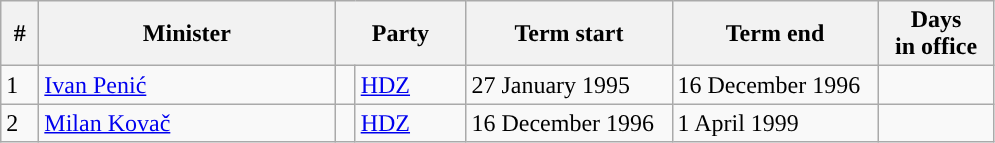<table class="wikitable" style="text-align: left;">
<tr>
<th align=center width="18">#</th>
<th width="190">Minister</th>
<th colspan=2 width="80">Party</th>
<th width="130">Term start</th>
<th width="130">Term end</th>
<th width=70>Days<br> in office</th>
</tr>
<tr>
<td>1</td>
<td><a href='#'>Ivan Penić</a></td>
<td style="background-color: "></td>
<td><a href='#'>HDZ</a></td>
<td>27 January 1995</td>
<td>16 December 1996</td>
<td align=right></td>
</tr>
<tr>
<td>2</td>
<td><a href='#'>Milan Kovač</a></td>
<td style="background-color: "></td>
<td><a href='#'>HDZ</a></td>
<td>16 December 1996</td>
<td>1 April 1999</td>
<td align=right></td>
</tr>
</table>
